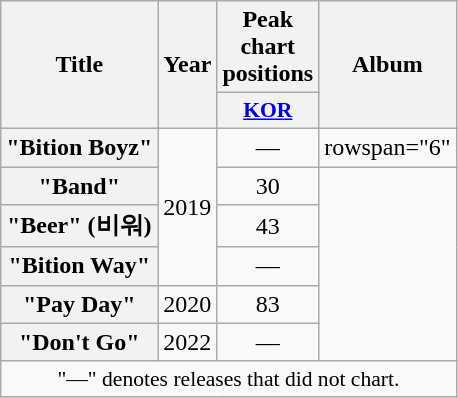<table class="wikitable plainrowheaders" style="text-align:center;">
<tr>
<th scope="col" rowspan="2">Title</th>
<th scope="col" rowspan="2">Year</th>
<th scope="col" colspan="1">Peak chart <br> positions</th>
<th scope="col" rowspan="2">Album</th>
</tr>
<tr>
<th scope="col" style="width:3em;font-size:90%;"><a href='#'>KOR</a><br></th>
</tr>
<tr>
<th scope="row">"Bition Boyz" <br></th>
<td rowspan="4">2019</td>
<td>—</td>
<td>rowspan="6" </td>
</tr>
<tr>
<th scope="row">"Band"<br></th>
<td>30</td>
</tr>
<tr>
<th scope="row">"Beer" (비워)<br></th>
<td>43</td>
</tr>
<tr>
<th scope="row">"Bition Way"<br></th>
<td>—</td>
</tr>
<tr>
<th scope="row">"Pay Day"<br></th>
<td>2020</td>
<td>83</td>
</tr>
<tr>
<th scope="row">"Don't Go"<br></th>
<td>2022</td>
<td>—</td>
</tr>
<tr>
<td colspan="4" style="font-size:90%">"—" denotes releases that did not chart.</td>
</tr>
</table>
